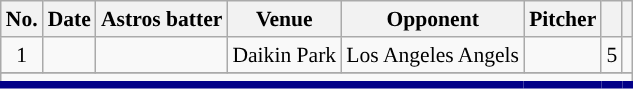<table class="wikitable sortable" border="1" style="font-size: 90%">
<tr>
<th>No.</th>
<th>Date</th>
<th>Astros batter</th>
<th>Venue</th>
<th>Opponent</th>
<th>Pitcher</th>
<th></th>
<th></th>
</tr>
<tr>
<td align="center">1</td>
<td align="center"></td>
<td><strong></strong></td>
<td align="center">Daikin Park</td>
<td align="center">Los Angeles Angels</td>
<td></td>
<td align="center">5</td>
<td align="center"></td>
</tr>
<tr>
</tr>
<tr class="sort-bottom">
<td style="border-bottom:#020088 5px solid;" colspan="8"></td>
</tr>
</table>
